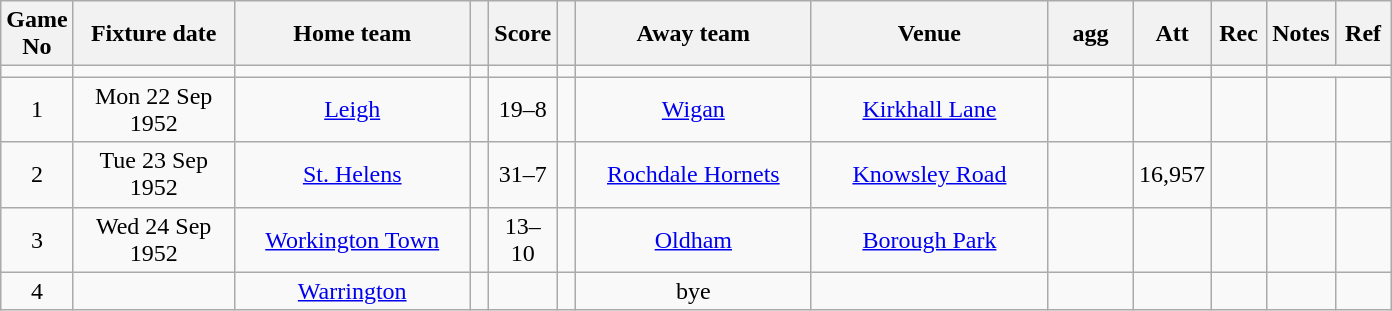<table class="wikitable" style="text-align:center;">
<tr>
<th width=20 abbr="No">Game No</th>
<th width=100 abbr="Date">Fixture date</th>
<th width=150 abbr="Home team">Home team</th>
<th width=5 abbr="space"></th>
<th width=20 abbr="Score">Score</th>
<th width=5 abbr="space"></th>
<th width=150 abbr="Away team">Away team</th>
<th width=150 abbr="Venue">Venue</th>
<th width=50 abbr="agg">agg</th>
<th width=30 abbr="Att">Att</th>
<th width=30 abbr="Rec">Rec</th>
<th width=20 abbr="Notes">Notes</th>
<th width=30 abbr="Ref">Ref</th>
</tr>
<tr>
<td></td>
<td></td>
<td></td>
<td></td>
<td></td>
<td></td>
<td></td>
<td></td>
<td></td>
<td></td>
<td></td>
</tr>
<tr>
<td>1</td>
<td>Mon 22 Sep 1952</td>
<td><a href='#'>Leigh</a></td>
<td></td>
<td>19–8</td>
<td></td>
<td><a href='#'>Wigan</a></td>
<td><a href='#'>Kirkhall Lane</a></td>
<td></td>
<td></td>
<td></td>
<td></td>
<td></td>
</tr>
<tr>
<td>2</td>
<td>Tue 23 Sep 1952</td>
<td><a href='#'>St. Helens</a></td>
<td></td>
<td>31–7</td>
<td></td>
<td><a href='#'>Rochdale Hornets</a></td>
<td><a href='#'>Knowsley Road</a></td>
<td></td>
<td>16,957</td>
<td></td>
<td></td>
<td></td>
</tr>
<tr>
<td>3</td>
<td>Wed 24 Sep 1952</td>
<td><a href='#'>Workington Town</a></td>
<td></td>
<td>13–10</td>
<td></td>
<td><a href='#'>Oldham</a></td>
<td><a href='#'>Borough Park</a></td>
<td></td>
<td></td>
<td></td>
<td></td>
<td></td>
</tr>
<tr>
<td>4</td>
<td></td>
<td><a href='#'>Warrington</a></td>
<td></td>
<td></td>
<td></td>
<td>bye</td>
<td></td>
<td></td>
<td></td>
<td></td>
<td></td>
<td></td>
</tr>
</table>
